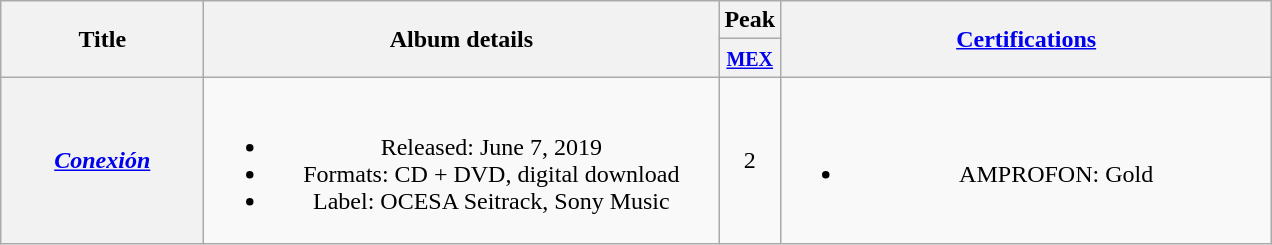<table class="wikitable plainrowheaders" style="text-align:center;">
<tr>
<th rowspan="2" scope="col" style="width:8em;">Title</th>
<th rowspan="2" scope="col" style="width:21em;">Album details</th>
<th>Peak</th>
<th rowspan="2" scope="col" style="width:20em;"><a href='#'>Certifications</a></th>
</tr>
<tr>
<th><small><a href='#'>MEX</a></small><br></th>
</tr>
<tr>
<th scope="row" align="center"><em><a href='#'>Conexión</a></em></th>
<td><br><ul><li>Released: June 7, 2019</li><li>Formats: CD + DVD, digital download</li><li>Label: OCESA Seitrack, Sony Music</li></ul></td>
<td>2</td>
<td><br><ul><li>AMPROFON: Gold</li></ul></td>
</tr>
</table>
